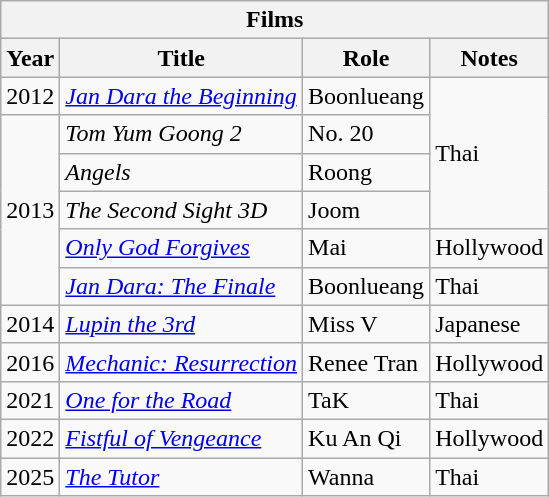<table class=wikitable>
<tr>
<th colspan="4">Films</th>
</tr>
<tr>
<th>Year</th>
<th>Title</th>
<th>Role</th>
<th>Notes</th>
</tr>
<tr>
<td>2012</td>
<td><em><a href='#'>Jan Dara the Beginning</a></em></td>
<td>Boonlueang</td>
<td rowspan="4">Thai</td>
</tr>
<tr>
<td rowspan="5">2013</td>
<td><em>Tom Yum Goong 2</em></td>
<td>No. 20</td>
</tr>
<tr>
<td><em>Angels</em></td>
<td>Roong</td>
</tr>
<tr>
<td><em>The Second Sight 3D</em></td>
<td>Joom</td>
</tr>
<tr>
<td><em><a href='#'>Only God Forgives</a></em></td>
<td>Mai</td>
<td>Hollywood</td>
</tr>
<tr>
<td><em><a href='#'>Jan Dara: The Finale</a></em></td>
<td>Boonlueang</td>
<td>Thai</td>
</tr>
<tr>
<td>2014</td>
<td><em><a href='#'>Lupin the 3rd</a></em></td>
<td>Miss V</td>
<td>Japanese</td>
</tr>
<tr>
<td>2016</td>
<td><em><a href='#'>Mechanic: Resurrection</a></em></td>
<td>Renee Tran</td>
<td>Hollywood</td>
</tr>
<tr>
<td>2021</td>
<td><a href='#'><em>One for the Road</em></a></td>
<td>TaK</td>
<td>Thai</td>
</tr>
<tr>
<td>2022</td>
<td><em><a href='#'>Fistful of Vengeance</a></em></td>
<td>Ku An Qi</td>
<td>Hollywood</td>
</tr>
<tr>
<td>2025</td>
<td><em><a href='#'>The Tutor</a></em></td>
<td>Wanna</td>
<td>Thai</td>
</tr>
</table>
